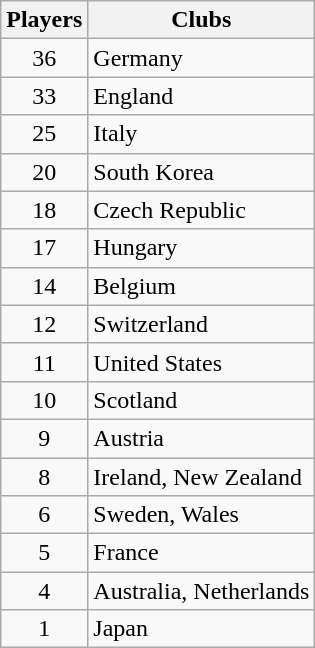<table class="wikitable">
<tr>
<th>Players</th>
<th>Clubs</th>
</tr>
<tr>
<td align="center">36</td>
<td> Germany</td>
</tr>
<tr>
<td align="center">33</td>
<td> England</td>
</tr>
<tr>
<td align="center">25</td>
<td> Italy</td>
</tr>
<tr>
<td align="center">20</td>
<td> South Korea</td>
</tr>
<tr>
<td align="center">18</td>
<td> Czech Republic</td>
</tr>
<tr>
<td align="center">17</td>
<td> Hungary</td>
</tr>
<tr>
<td align="center">14</td>
<td> Belgium</td>
</tr>
<tr>
<td align="center">12</td>
<td> Switzerland</td>
</tr>
<tr>
<td align="center">11</td>
<td> United States</td>
</tr>
<tr>
<td align="center">10</td>
<td> Scotland</td>
</tr>
<tr>
<td align="center">9</td>
<td> Austria</td>
</tr>
<tr>
<td align="center">8</td>
<td> Ireland,  New Zealand</td>
</tr>
<tr>
<td align="center">6</td>
<td> Sweden,  Wales</td>
</tr>
<tr>
<td align="center">5</td>
<td> France</td>
</tr>
<tr>
<td align="center">4</td>
<td> Australia,  Netherlands</td>
</tr>
<tr>
<td align="center">1</td>
<td> Japan</td>
</tr>
</table>
